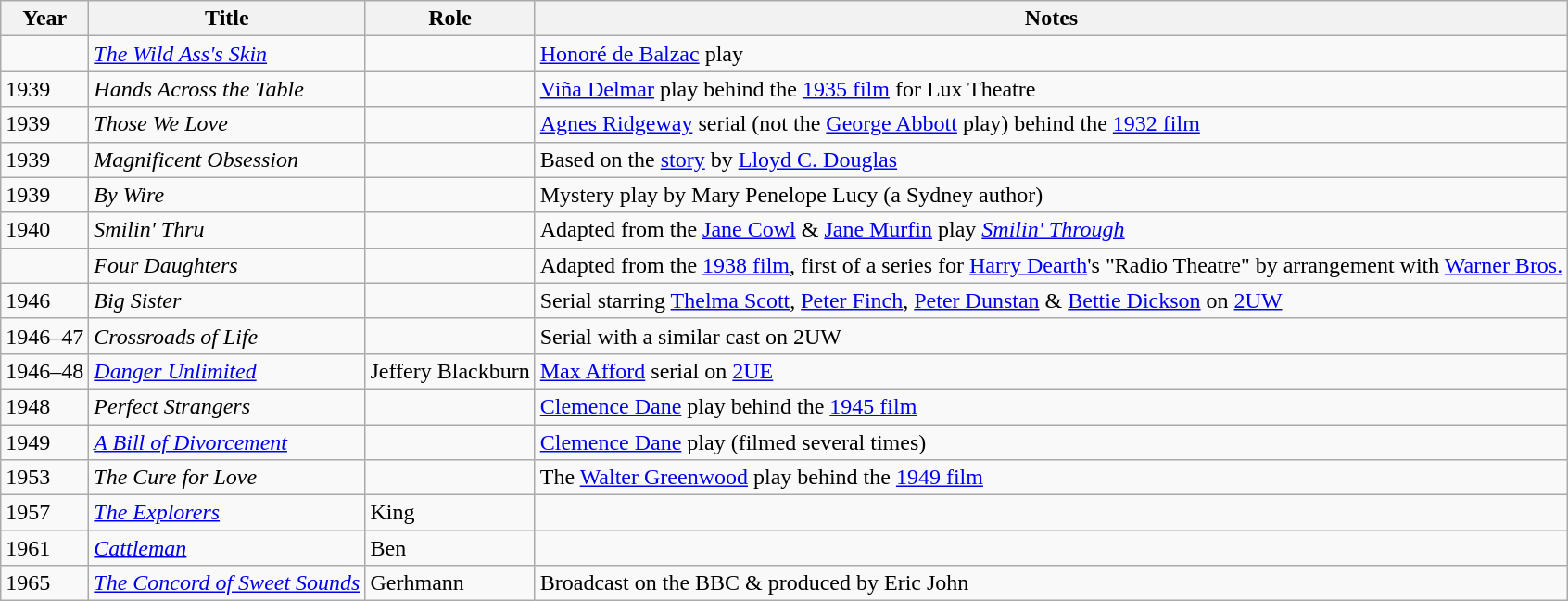<table class="wikitable">
<tr>
<th>Year</th>
<th>Title</th>
<th>Role</th>
<th>Notes</th>
</tr>
<tr>
<td></td>
<td><em><a href='#'>The Wild Ass's Skin</a></em></td>
<td></td>
<td><a href='#'>Honoré de Balzac</a> play</td>
</tr>
<tr>
<td>1939</td>
<td><em>Hands Across the Table</em></td>
<td></td>
<td><a href='#'>Viña Delmar</a> play behind the <a href='#'>1935 film</a> for Lux Theatre</td>
</tr>
<tr>
<td>1939</td>
<td><em>Those We Love</em></td>
<td></td>
<td><a href='#'>Agnes Ridgeway</a> serial (not the <a href='#'>George Abbott</a> play) behind the <a href='#'>1932 film</a></td>
</tr>
<tr>
<td>1939</td>
<td><em>Magnificent Obsession</em></td>
<td></td>
<td>Based on the <a href='#'>story</a> by <a href='#'>Lloyd C. Douglas</a></td>
</tr>
<tr>
<td>1939</td>
<td><em>By Wire</em></td>
<td></td>
<td>Mystery play by Mary Penelope Lucy (a Sydney author)</td>
</tr>
<tr>
<td>1940</td>
<td><em>Smilin' Thru</em></td>
<td></td>
<td>Adapted from the <a href='#'>Jane Cowl</a> & <a href='#'>Jane Murfin</a> play <em><a href='#'>Smilin' Through</a></em></td>
</tr>
<tr>
<td></td>
<td><em>Four Daughters</em></td>
<td></td>
<td>Adapted from the <a href='#'>1938 film</a>, first of a series for <a href='#'>Harry Dearth</a>'s "Radio Theatre" by arrangement with <a href='#'>Warner Bros.</a></td>
</tr>
<tr>
<td>1946</td>
<td><em>Big Sister</em></td>
<td></td>
<td>Serial starring <a href='#'>Thelma Scott</a>, <a href='#'>Peter Finch</a>, <a href='#'>Peter Dunstan</a> & <a href='#'>Bettie Dickson</a>  on <a href='#'>2UW</a></td>
</tr>
<tr>
<td>1946–47</td>
<td><em>Crossroads of Life</em></td>
<td></td>
<td>Serial with a similar cast on 2UW</td>
</tr>
<tr>
<td>1946–48</td>
<td><em><a href='#'>Danger Unlimited</a></em></td>
<td>Jeffery Blackburn</td>
<td><a href='#'>Max Afford</a> serial on <a href='#'>2UE</a></td>
</tr>
<tr>
<td>1948</td>
<td><em>Perfect Strangers</em></td>
<td></td>
<td><a href='#'>Clemence Dane</a> play behind the <a href='#'>1945 film</a></td>
</tr>
<tr>
<td>1949</td>
<td><em><a href='#'>A Bill of Divorcement</a></em></td>
<td></td>
<td><a href='#'>Clemence Dane</a> play (filmed several times)</td>
</tr>
<tr>
<td>1953</td>
<td><em>The Cure for Love</em></td>
<td></td>
<td>The <a href='#'>Walter Greenwood</a> play behind the <a href='#'>1949 film</a></td>
</tr>
<tr>
<td>1957</td>
<td><em><a href='#'>The Explorers</a></em></td>
<td>King</td>
<td></td>
</tr>
<tr>
<td>1961</td>
<td><em><a href='#'>Cattleman</a></em></td>
<td>Ben</td>
<td></td>
</tr>
<tr>
<td>1965</td>
<td><em><a href='#'>The Concord of Sweet Sounds</a></em></td>
<td>Gerhmann</td>
<td>Broadcast on the BBC & produced by Eric John</td>
</tr>
</table>
